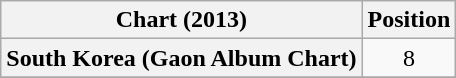<table class="wikitable plainrowheaders" style="text-align:center">
<tr>
<th scope="col">Chart (2013)</th>
<th scope="col">Position</th>
</tr>
<tr>
<th scope="row">South Korea (Gaon Album Chart)</th>
<td>8</td>
</tr>
<tr>
</tr>
</table>
